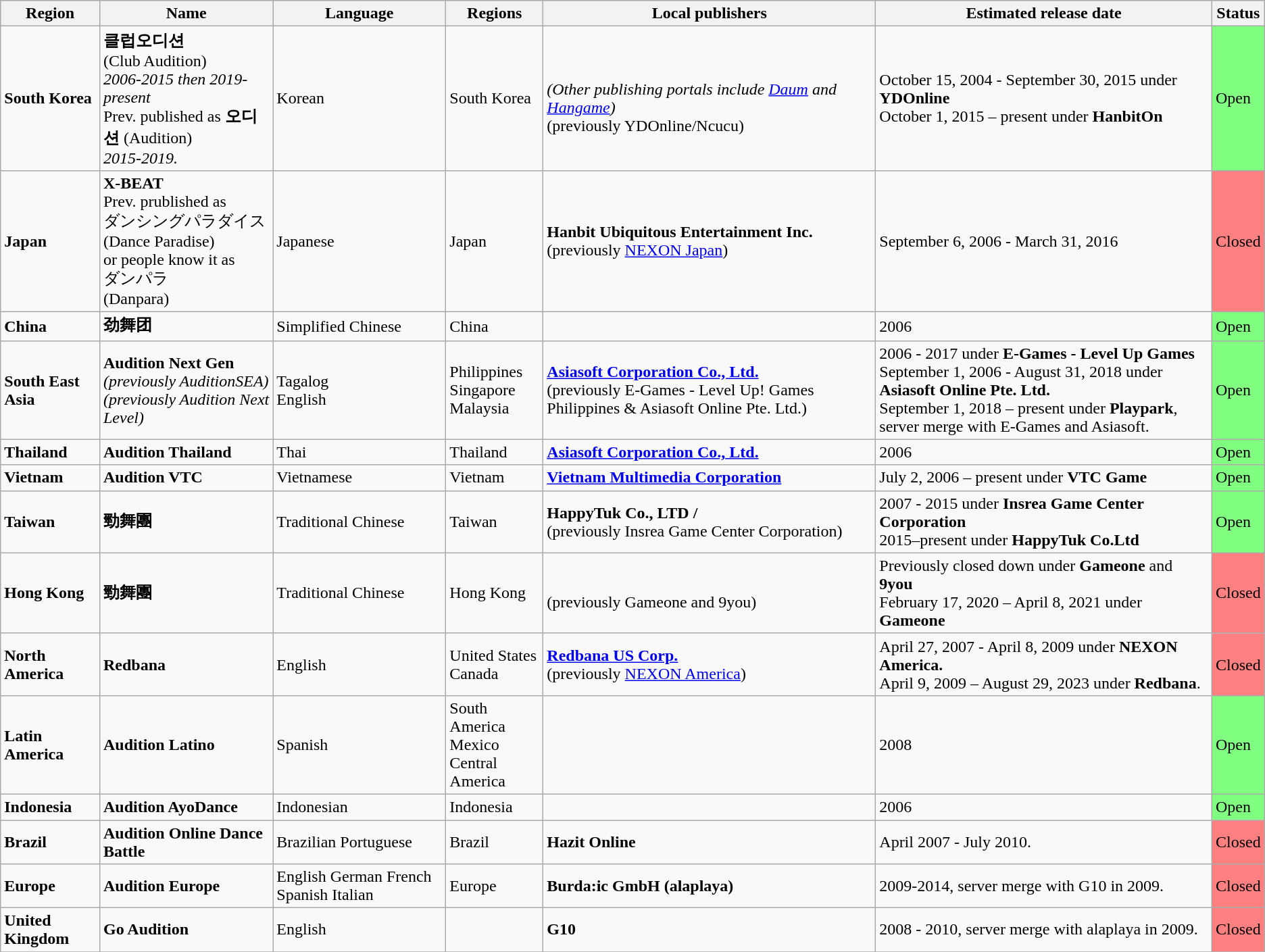<table class="wikitable sortable">
<tr>
<th>Region</th>
<th>Name</th>
<th>Language</th>
<th>Regions</th>
<th>Local publishers</th>
<th>Estimated release date</th>
<th>Status</th>
</tr>
<tr>
<td><strong>South Korea</strong></td>
<td><strong>클럽오디션</strong><br>(Club Audition)<br><em>2006-2015 then 2019-present</em><br>Prev. published as <strong>오디션</strong> (Audition)<br><em>2015-2019.</em>
<br></td>
<td>Korean</td>
<td> South Korea</td>
<td><strong></strong><br><em>(Other publishing portals include <a href='#'>Daum</a> and <a href='#'>Hangame</a>)</em><br>(previously YDOnline/Ncucu)</td>
<td>October 15, 2004 - September 30, 2015 under <strong>YDOnline</strong><br>October 1, 2015 – present under <strong>HanbitOn</strong></td>
<td style="background: #80FF80;">Open</td>
</tr>
<tr>
<td><strong>Japan</strong></td>
<td><strong>X-BEAT</strong><br>Prev. prublished as<br>ダンシングパラダイス<br>(Dance Paradise)<br>or people know it as<br>ダンパラ<br>(Danpara)</td>
<td>Japanese</td>
<td> Japan</td>
<td><strong>Hanbit Ubiquitous Entertainment Inc.</strong><br>(previously <a href='#'>NEXON Japan</a>)</td>
<td>September 6, 2006 - March 31, 2016</td>
<td style="background: #FF8080;">Closed</td>
</tr>
<tr>
<td><strong>China</strong></td>
<td><strong>劲舞团</strong></td>
<td>Simplified Chinese</td>
<td> China</td>
<td><strong></strong></td>
<td>2006</td>
<td style="background: #80FF80;">Open</td>
</tr>
<tr>
<td><strong>South East Asia</strong></td>
<td><strong>Audition Next Gen</strong><br><em>(previously AuditionSEA)</em><br><em>(previously Audition Next Level)</em></td>
<td>Tagalog<br>English</td>
<td> Philippines<br> Singapore<br> Malaysia</td>
<td><strong><a href='#'>Asiasoft Corporation Co., Ltd.</a></strong><br>(previously E-Games - Level Up! Games Philippines & Asiasoft Online Pte. Ltd.)</td>
<td>2006 - 2017 under <strong>E-Games - Level Up Games</strong><br>September 1, 2006 - August 31, 2018 under <strong>Asiasoft Online Pte. Ltd.</strong><br>September 1, 2018 – present under <strong>Playpark</strong>, server merge with E-Games and Asiasoft.</td>
<td style="background: #80FF80;">Open</td>
</tr>
<tr>
<td><strong>Thailand</strong></td>
<td><strong>Audition Thailand</strong></td>
<td>Thai</td>
<td> Thailand</td>
<td><strong><a href='#'>Asiasoft Corporation Co., Ltd.</a></strong></td>
<td>2006</td>
<td style="background: #80FF80;">Open</td>
</tr>
<tr>
<td><strong>Vietnam</strong></td>
<td><strong>Audition VTC</strong></td>
<td>Vietnamese</td>
<td> Vietnam</td>
<td><strong><a href='#'>Vietnam Multimedia Corporation</a></strong></td>
<td>July 2, 2006 – present under <strong>VTC Game</strong></td>
<td style="background: #80FF80;">Open</td>
</tr>
<tr>
<td><strong>Taiwan</strong></td>
<td><strong>勁舞團</strong></td>
<td>Traditional Chinese</td>
<td> Taiwan</td>
<td><strong>HappyTuk Co., LTD / </strong><br>(previously Insrea Game Center Corporation)</td>
<td>2007 - 2015 under <strong>Insrea Game Center Corporation</strong><br>2015–present under <strong>HappyTuk Co.Ltd</strong></td>
<td style="background: #80FF80;">Open</td>
</tr>
<tr>
<td><strong>Hong Kong</strong></td>
<td><strong>勁舞團</strong></td>
<td>Traditional Chinese</td>
<td> Hong Kong</td>
<td><strong></strong><br>(previously Gameone and 9you)</td>
<td>Previously closed down under <strong>Gameone</strong> and <strong>9you</strong><br>February 17, 2020 – April 8, 2021 under <strong>Gameone</strong></td>
<td style="background: #FF8080;">Closed</td>
</tr>
<tr>
<td><strong>North America</strong></td>
<td><strong>Redbana</strong></td>
<td>English</td>
<td> United States<br> Canada</td>
<td><strong><a href='#'>Redbana US Corp.</a></strong><br>(previously <a href='#'>NEXON America</a>)</td>
<td>April 27, 2007 - April 8, 2009 under <strong>NEXON America.</strong><br>April 9, 2009 – August 29, 2023 under <strong>Redbana</strong>.</td>
<td style="background: #FF8080;">Closed</td>
</tr>
<tr>
<td><strong>Latin America</strong></td>
<td><strong>Audition Latino</strong></td>
<td>Spanish</td>
<td> South America<br> Mexico<br> Central America</td>
<td><strong></strong></td>
<td>2008</td>
<td style="background: #80FF80;">Open</td>
</tr>
<tr>
<td><strong>Indonesia</strong></td>
<td><strong>Audition AyoDance</strong></td>
<td>Indonesian</td>
<td> Indonesia</td>
<td><strong></strong></td>
<td>2006</td>
<td style="background: #80FF80;">Open</td>
</tr>
<tr>
<td><strong>Brazil</strong></td>
<td><strong>Audition Online Dance Battle</strong></td>
<td>Brazilian Portuguese</td>
<td> Brazil</td>
<td><strong>Hazit Online</strong></td>
<td>April 2007 - July 2010.</td>
<td style="background: #FF8080;">Closed</td>
</tr>
<tr>
<td><strong>Europe</strong></td>
<td><strong>Audition Europe</strong></td>
<td>English German French Spanish Italian</td>
<td> Europe</td>
<td><strong>Burda:ic GmbH (alaplaya)</strong></td>
<td>2009-2014, server merge with G10 in 2009.</td>
<td style="background: #FF8080;">Closed</td>
</tr>
<tr>
<td><strong>United Kingdom</strong></td>
<td><strong>Go Audition</strong></td>
<td>English</td>
<td></td>
<td><strong>G10</strong></td>
<td>2008 - 2010, server merge with alaplaya in 2009.</td>
<td style="background: #FF8080;">Closed</td>
</tr>
<tr>
</tr>
</table>
